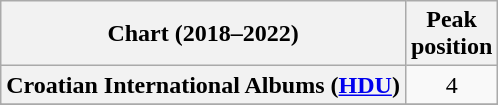<table class="wikitable plainrowheaders" style="text-align:center">
<tr>
<th scope="col">Chart (2018–2022)</th>
<th scope="col">Peak<br>position</th>
</tr>
<tr>
<th scope="row">Croatian International Albums (<a href='#'>HDU</a>)</th>
<td>4</td>
</tr>
<tr>
</tr>
<tr>
</tr>
</table>
